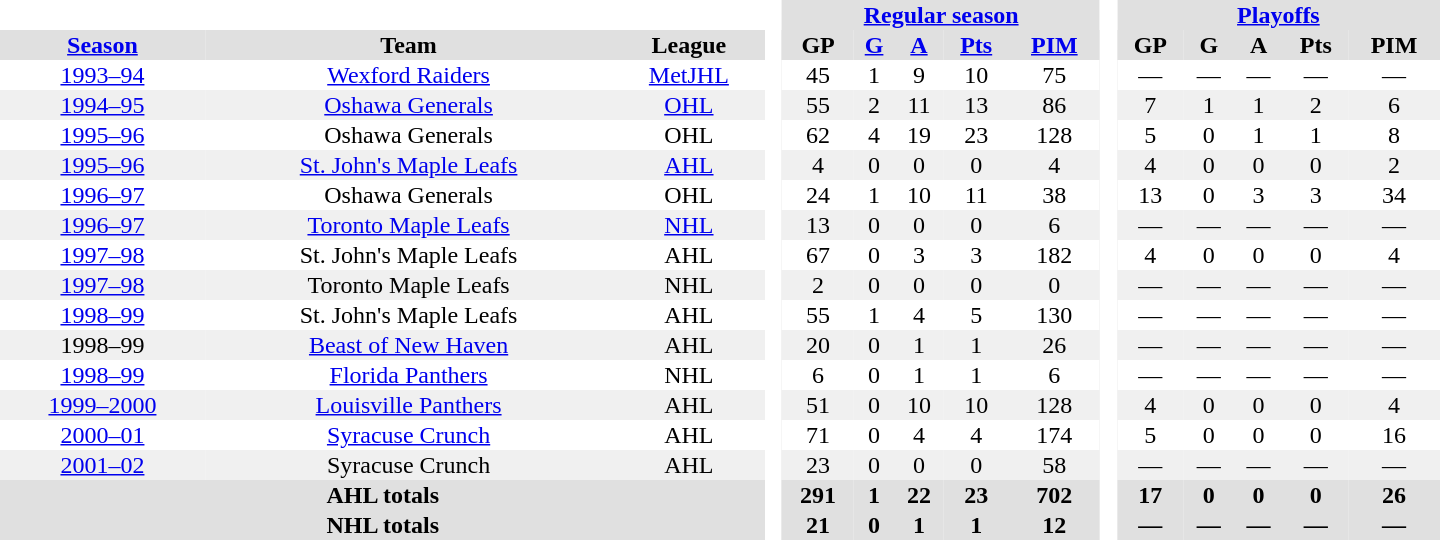<table border="0" cellpadding="1" cellspacing="0" style="text-align:center; width:60em">
<tr bgcolor="#e0e0e0">
<th colspan="3" bgcolor="#ffffff"> </th>
<th rowspan="100" bgcolor="#ffffff"> </th>
<th colspan="5"><a href='#'>Regular season</a></th>
<th rowspan="100" bgcolor="#ffffff"> </th>
<th colspan="5"><a href='#'>Playoffs</a></th>
</tr>
<tr bgcolor="#e0e0e0">
<th><a href='#'>Season</a></th>
<th>Team</th>
<th>League</th>
<th>GP</th>
<th><a href='#'>G</a></th>
<th><a href='#'>A</a></th>
<th><a href='#'>Pts</a></th>
<th><a href='#'>PIM</a></th>
<th>GP</th>
<th>G</th>
<th>A</th>
<th>Pts</th>
<th>PIM</th>
</tr>
<tr>
<td><a href='#'>1993–94</a></td>
<td><a href='#'>Wexford Raiders</a></td>
<td><a href='#'>MetJHL</a></td>
<td>45</td>
<td>1</td>
<td>9</td>
<td>10</td>
<td>75</td>
<td>—</td>
<td>—</td>
<td>—</td>
<td>—</td>
<td>—</td>
</tr>
<tr style="background:#f0f0f0;">
<td><a href='#'>1994–95</a></td>
<td><a href='#'>Oshawa Generals</a></td>
<td><a href='#'>OHL</a></td>
<td>55</td>
<td>2</td>
<td>11</td>
<td>13</td>
<td>86</td>
<td>7</td>
<td>1</td>
<td>1</td>
<td>2</td>
<td>6</td>
</tr>
<tr>
<td><a href='#'>1995–96</a></td>
<td>Oshawa Generals</td>
<td>OHL</td>
<td>62</td>
<td>4</td>
<td>19</td>
<td>23</td>
<td>128</td>
<td>5</td>
<td>0</td>
<td>1</td>
<td>1</td>
<td>8</td>
</tr>
<tr style="background:#f0f0f0;">
<td><a href='#'>1995–96</a></td>
<td><a href='#'>St. John's Maple Leafs</a></td>
<td><a href='#'>AHL</a></td>
<td>4</td>
<td>0</td>
<td>0</td>
<td>0</td>
<td>4</td>
<td>4</td>
<td>0</td>
<td>0</td>
<td>0</td>
<td>2</td>
</tr>
<tr>
<td><a href='#'>1996–97</a></td>
<td>Oshawa Generals</td>
<td>OHL</td>
<td>24</td>
<td>1</td>
<td>10</td>
<td>11</td>
<td>38</td>
<td>13</td>
<td>0</td>
<td>3</td>
<td>3</td>
<td>34</td>
</tr>
<tr style="background:#f0f0f0;">
<td><a href='#'>1996–97</a></td>
<td><a href='#'>Toronto Maple Leafs</a></td>
<td><a href='#'>NHL</a></td>
<td>13</td>
<td>0</td>
<td>0</td>
<td>0</td>
<td>6</td>
<td>—</td>
<td>—</td>
<td>—</td>
<td>—</td>
<td>—</td>
</tr>
<tr>
<td><a href='#'>1997–98</a></td>
<td>St. John's Maple Leafs</td>
<td>AHL</td>
<td>67</td>
<td>0</td>
<td>3</td>
<td>3</td>
<td>182</td>
<td>4</td>
<td>0</td>
<td>0</td>
<td>0</td>
<td>4</td>
</tr>
<tr style="background:#f0f0f0;">
<td><a href='#'>1997–98</a></td>
<td>Toronto Maple Leafs</td>
<td>NHL</td>
<td>2</td>
<td>0</td>
<td>0</td>
<td>0</td>
<td>0</td>
<td>—</td>
<td>—</td>
<td>—</td>
<td>—</td>
<td>—</td>
</tr>
<tr>
<td><a href='#'>1998–99</a></td>
<td>St. John's Maple Leafs</td>
<td>AHL</td>
<td>55</td>
<td>1</td>
<td>4</td>
<td>5</td>
<td>130</td>
<td>—</td>
<td>—</td>
<td>—</td>
<td>—</td>
<td>—</td>
</tr>
<tr style="background:#f0f0f0;">
<td>1998–99</td>
<td><a href='#'>Beast of New Haven</a></td>
<td>AHL</td>
<td>20</td>
<td>0</td>
<td>1</td>
<td>1</td>
<td>26</td>
<td>—</td>
<td>—</td>
<td>—</td>
<td>—</td>
<td>—</td>
</tr>
<tr>
<td><a href='#'>1998–99</a></td>
<td><a href='#'>Florida Panthers</a></td>
<td>NHL</td>
<td>6</td>
<td>0</td>
<td>1</td>
<td>1</td>
<td>6</td>
<td>—</td>
<td>—</td>
<td>—</td>
<td>—</td>
<td>—</td>
</tr>
<tr style="background:#f0f0f0;">
<td><a href='#'>1999–2000</a></td>
<td><a href='#'>Louisville Panthers</a></td>
<td>AHL</td>
<td>51</td>
<td>0</td>
<td>10</td>
<td>10</td>
<td>128</td>
<td>4</td>
<td>0</td>
<td>0</td>
<td>0</td>
<td>4</td>
</tr>
<tr>
<td><a href='#'>2000–01</a></td>
<td><a href='#'>Syracuse Crunch</a></td>
<td>AHL</td>
<td>71</td>
<td>0</td>
<td>4</td>
<td>4</td>
<td>174</td>
<td>5</td>
<td>0</td>
<td>0</td>
<td>0</td>
<td>16</td>
</tr>
<tr style="background:#f0f0f0;">
<td><a href='#'>2001–02</a></td>
<td>Syracuse Crunch</td>
<td>AHL</td>
<td>23</td>
<td>0</td>
<td>0</td>
<td>0</td>
<td>58</td>
<td>—</td>
<td>—</td>
<td>—</td>
<td>—</td>
<td>—</td>
</tr>
<tr style="background:#e0e0e0;">
<th colspan="3">AHL totals</th>
<th>291</th>
<th>1</th>
<th>22</th>
<th>23</th>
<th>702</th>
<th>17</th>
<th>0</th>
<th>0</th>
<th>0</th>
<th>26</th>
</tr>
<tr style="background:#e0e0e0;">
<th colspan="3">NHL totals</th>
<th>21</th>
<th>0</th>
<th>1</th>
<th>1</th>
<th>12</th>
<th>—</th>
<th>—</th>
<th>—</th>
<th>—</th>
<th>—</th>
</tr>
</table>
